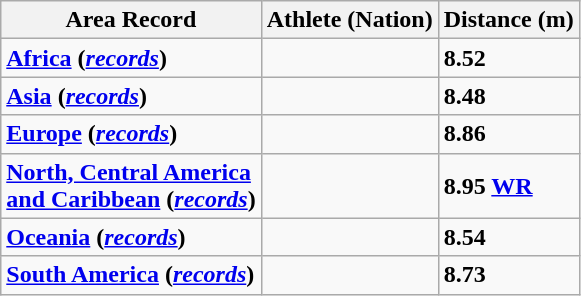<table class="wikitable">
<tr>
<th>Area Record</th>
<th>Athlete (Nation)</th>
<th>Distance (m)</th>
</tr>
<tr>
<td><strong><a href='#'>Africa</a> (<em><a href='#'>records</a></em>)</strong></td>
<td></td>
<td><strong>8.52</strong></td>
</tr>
<tr>
<td><strong><a href='#'>Asia</a> (<em><a href='#'>records</a></em>)</strong></td>
<td></td>
<td><strong>8.48</strong></td>
</tr>
<tr>
<td><strong><a href='#'>Europe</a> (<em><a href='#'>records</a></em>)</strong></td>
<td></td>
<td><strong>8.86</strong></td>
</tr>
<tr>
<td><strong><a href='#'>North, Central America</a></strong><br><strong><a href='#'>and Caribbean</a> (<em><a href='#'>records</a></em>)</strong></td>
<td></td>
<td><strong>8.95 <a href='#'><abbr>WR</abbr></a></strong></td>
</tr>
<tr>
<td><strong><a href='#'>Oceania</a> (<em><a href='#'>records</a></em>)</strong></td>
<td></td>
<td><strong>8.54</strong></td>
</tr>
<tr>
<td><strong><a href='#'>South America</a> (<em><a href='#'>records</a></em>)</strong></td>
<td></td>
<td><strong>8.73</strong></td>
</tr>
</table>
